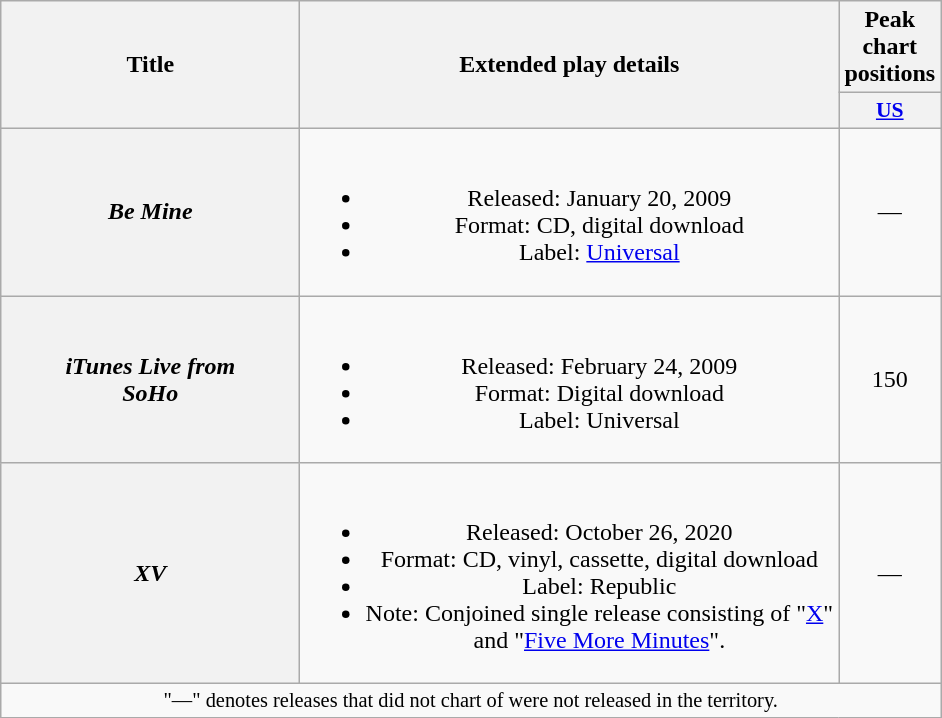<table class="wikitable plainrowheaders" style="text-align:center;" border="1">
<tr>
<th scope="col" rowspan="2" style="width:12em;">Title</th>
<th scope="col" rowspan="2" style="width:22em;">Extended play details</th>
<th scope="col" colspan="1">Peak<br>chart<br>positions</th>
</tr>
<tr>
<th scope="col" style="width:2.3em;font-size:90%;"><a href='#'>US</a><br></th>
</tr>
<tr>
<th scope="row"><em>Be Mine</em></th>
<td><br><ul><li>Released: January 20, 2009</li><li>Format: CD, digital download</li><li>Label: <a href='#'>Universal</a></li></ul></td>
<td>—</td>
</tr>
<tr>
<th scope="row"><em>iTunes Live from<br>SoHo</em></th>
<td><br><ul><li>Released: February 24, 2009</li><li>Format: Digital download</li><li>Label: Universal</li></ul></td>
<td>150</td>
</tr>
<tr>
<th scope="row"><em>XV</em></th>
<td><br><ul><li>Released: October 26, 2020</li><li>Format: CD, vinyl, cassette, digital download</li><li>Label: Republic</li><li>Note: Conjoined single release consisting of "<a href='#'>X</a>" and "<a href='#'>Five More Minutes</a>".</li></ul></td>
<td>—</td>
</tr>
<tr>
<td colspan="3" style="font-size:85%">"—" denotes releases that did not chart of were not released in the territory.</td>
</tr>
</table>
